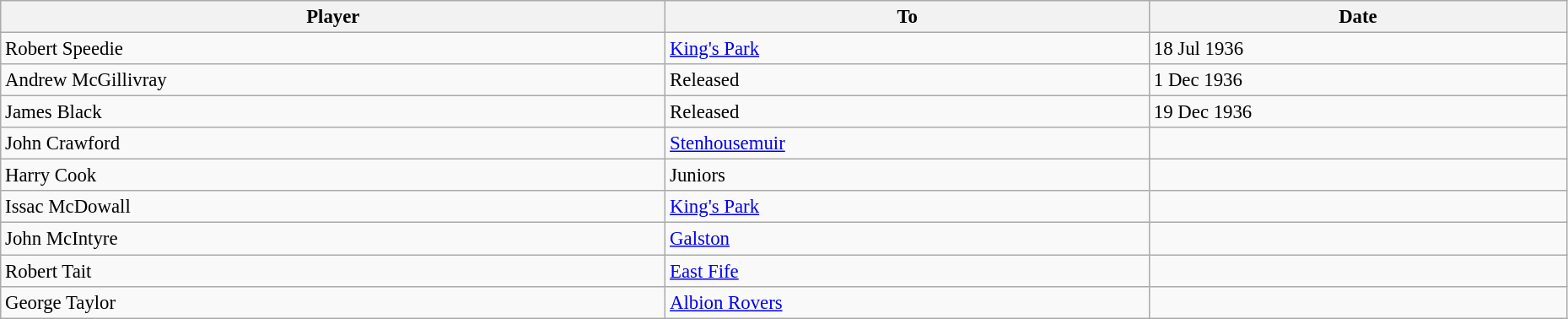<table class="wikitable" style="text-align:center; font-size:95%;width:98%; text-align:left">
<tr>
<th><strong>Player</strong></th>
<th><strong>To</strong></th>
<th><strong>Date</strong></th>
</tr>
<tr>
<td> Robert Speedie</td>
<td> <a href='#'>King's Park</a></td>
<td>18 Jul 1936</td>
</tr>
<tr>
<td> Andrew McGillivray</td>
<td> Released</td>
<td>1 Dec 1936</td>
</tr>
<tr>
<td> James Black</td>
<td> Released</td>
<td>19 Dec 1936</td>
</tr>
<tr>
<td> John Crawford</td>
<td> <a href='#'>Stenhousemuir</a></td>
<td></td>
</tr>
<tr>
<td> Harry Cook</td>
<td> Juniors</td>
<td></td>
</tr>
<tr>
<td> Issac McDowall</td>
<td> <a href='#'>King's Park</a></td>
<td></td>
</tr>
<tr>
<td> John McIntyre</td>
<td> <a href='#'>Galston</a></td>
<td></td>
</tr>
<tr>
<td> Robert Tait</td>
<td> <a href='#'>East Fife</a></td>
<td></td>
</tr>
<tr>
<td> George Taylor</td>
<td> <a href='#'>Albion Rovers</a></td>
<td></td>
</tr>
</table>
